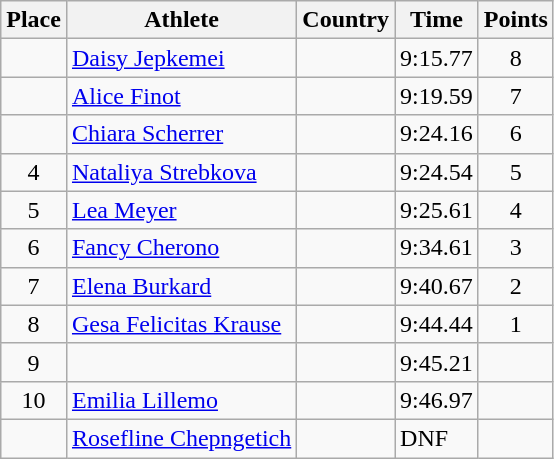<table class="wikitable">
<tr>
<th>Place</th>
<th>Athlete</th>
<th>Country</th>
<th>Time</th>
<th>Points</th>
</tr>
<tr>
<td align=center></td>
<td><a href='#'>Daisy Jepkemei</a></td>
<td></td>
<td>9:15.77</td>
<td align=center>8</td>
</tr>
<tr>
<td align=center></td>
<td><a href='#'>Alice Finot</a></td>
<td></td>
<td>9:19.59</td>
<td align=center>7</td>
</tr>
<tr>
<td align=center></td>
<td><a href='#'>Chiara Scherrer</a></td>
<td></td>
<td>9:24.16</td>
<td align=center>6</td>
</tr>
<tr>
<td align=center>4</td>
<td><a href='#'>Nataliya Strebkova</a></td>
<td></td>
<td>9:24.54</td>
<td align=center>5</td>
</tr>
<tr>
<td align=center>5</td>
<td><a href='#'>Lea Meyer</a></td>
<td></td>
<td>9:25.61</td>
<td align=center>4</td>
</tr>
<tr>
<td align=center>6</td>
<td><a href='#'>Fancy Cherono</a></td>
<td></td>
<td>9:34.61</td>
<td align=center>3</td>
</tr>
<tr>
<td align=center>7</td>
<td><a href='#'>Elena Burkard</a></td>
<td></td>
<td>9:40.67</td>
<td align=center>2</td>
</tr>
<tr>
<td align=center>8</td>
<td><a href='#'>Gesa Felicitas Krause</a></td>
<td></td>
<td>9:44.44</td>
<td align=center>1</td>
</tr>
<tr>
<td align=center>9</td>
<td></td>
<td></td>
<td>9:45.21</td>
<td align=center></td>
</tr>
<tr>
<td align=center>10</td>
<td><a href='#'>Emilia Lillemo</a></td>
<td></td>
<td>9:46.97</td>
<td align=center></td>
</tr>
<tr>
<td align=center></td>
<td><a href='#'>Rosefline Chepngetich</a></td>
<td></td>
<td>DNF</td>
<td align=center></td>
</tr>
</table>
